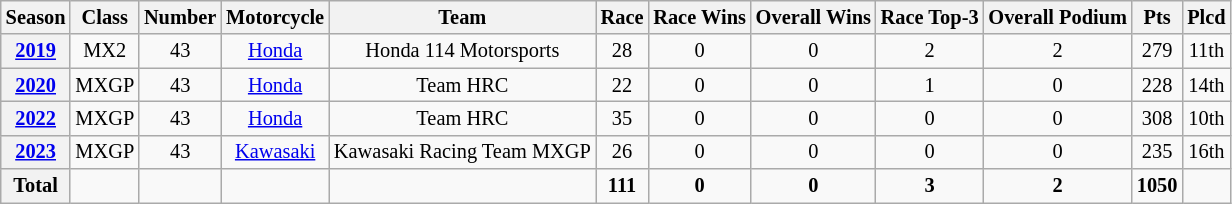<table class="wikitable" style="font-size: 85%; text-align:center">
<tr>
<th>Season</th>
<th>Class</th>
<th>Number</th>
<th>Motorcycle</th>
<th>Team</th>
<th>Race</th>
<th>Race Wins</th>
<th>Overall Wins</th>
<th>Race Top-3</th>
<th>Overall Podium</th>
<th>Pts</th>
<th>Plcd</th>
</tr>
<tr>
<th><a href='#'>2019</a></th>
<td>MX2</td>
<td>43</td>
<td><a href='#'>Honda</a></td>
<td>Honda 114 Motorsports</td>
<td>28</td>
<td>0</td>
<td>0</td>
<td>2</td>
<td>2</td>
<td>279</td>
<td>11th</td>
</tr>
<tr>
<th><a href='#'>2020</a></th>
<td>MXGP</td>
<td>43</td>
<td><a href='#'>Honda</a></td>
<td>Team HRC</td>
<td>22</td>
<td>0</td>
<td>0</td>
<td>1</td>
<td>0</td>
<td>228</td>
<td>14th</td>
</tr>
<tr>
<th><a href='#'>2022</a></th>
<td>MXGP</td>
<td>43</td>
<td><a href='#'>Honda</a></td>
<td>Team HRC</td>
<td>35</td>
<td>0</td>
<td>0</td>
<td>0</td>
<td>0</td>
<td>308</td>
<td>10th</td>
</tr>
<tr>
<th><a href='#'>2023</a></th>
<td>MXGP</td>
<td>43</td>
<td><a href='#'>Kawasaki</a></td>
<td>Kawasaki Racing Team MXGP</td>
<td>26</td>
<td>0</td>
<td>0</td>
<td>0</td>
<td>0</td>
<td>235</td>
<td>16th</td>
</tr>
<tr>
<th>Total</th>
<td></td>
<td></td>
<td></td>
<td></td>
<td><strong>111</strong></td>
<td><strong>0</strong></td>
<td><strong>0</strong></td>
<td><strong>3</strong></td>
<td><strong>2</strong></td>
<td><strong>1050</strong></td>
<td></td>
</tr>
</table>
